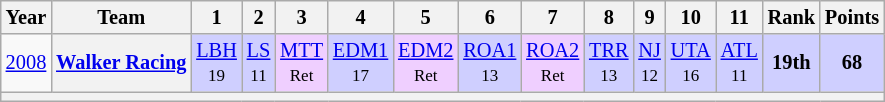<table class="wikitable" style="text-align:center; font-size:85%">
<tr>
<th>Year</th>
<th>Team</th>
<th>1</th>
<th>2</th>
<th>3</th>
<th>4</th>
<th>5</th>
<th>6</th>
<th>7</th>
<th>8</th>
<th>9</th>
<th>10</th>
<th>11</th>
<th>Rank</th>
<th>Points</th>
</tr>
<tr>
<td><a href='#'>2008</a></td>
<th nowrap><a href='#'>Walker Racing</a></th>
<td style="background:#CFCFFF;"><a href='#'>LBH</a><br><small>19</small></td>
<td style="background:#CFCFFF;"><a href='#'>LS</a><br><small>11</small></td>
<td style="background:#EFCFFF;"><a href='#'>MTT</a><br><small>Ret</small></td>
<td style="background:#CFCFFF;"><a href='#'>EDM1</a><br><small>17</small></td>
<td style="background:#EFCFFF;"><a href='#'>EDM2</a><br><small>Ret</small></td>
<td style="background:#CFCFFF;"><a href='#'>ROA1</a><br><small>13</small></td>
<td style="background:#EFCFFF;"><a href='#'>ROA2</a><br><small>Ret</small></td>
<td style="background:#CFCFFF;"><a href='#'>TRR</a><br><small>13</small></td>
<td style="background:#CFCFFF;"><a href='#'>NJ</a><br><small>12</small></td>
<td style="background:#CFCFFF;"><a href='#'>UTA</a><br><small>16</small></td>
<td style="background:#CFCFFF;"><a href='#'>ATL</a><br><small>11</small></td>
<td style="background:#CFCFFF;"><strong>19th</strong></td>
<td style="background:#CFCFFF;"><strong>68</strong></td>
</tr>
<tr>
<th colspan="16"></th>
</tr>
</table>
